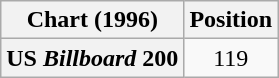<table class="wikitable plainrowheaders" style="text-align:center">
<tr>
<th scope="col">Chart (1996)</th>
<th scope="col">Position</th>
</tr>
<tr>
<th scope="row">US <em>Billboard</em> 200</th>
<td>119</td>
</tr>
</table>
